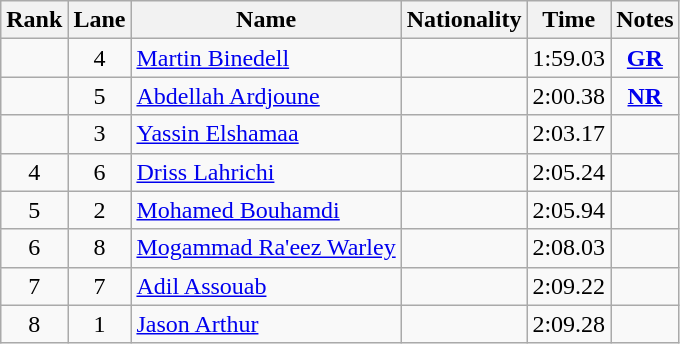<table class="wikitable sortable" style="text-align:center">
<tr>
<th>Rank</th>
<th>Lane</th>
<th>Name</th>
<th>Nationality</th>
<th>Time</th>
<th>Notes</th>
</tr>
<tr>
<td></td>
<td>4</td>
<td align=left><a href='#'>Martin Binedell</a></td>
<td align=left></td>
<td>1:59.03</td>
<td><strong><a href='#'>GR</a></strong></td>
</tr>
<tr>
<td></td>
<td>5</td>
<td align=left><a href='#'>Abdellah Ardjoune</a></td>
<td align=left></td>
<td>2:00.38</td>
<td><strong><a href='#'>NR</a></strong></td>
</tr>
<tr>
<td></td>
<td>3</td>
<td align=left><a href='#'>Yassin Elshamaa</a></td>
<td align=left></td>
<td>2:03.17</td>
<td></td>
</tr>
<tr>
<td>4</td>
<td>6</td>
<td align=left><a href='#'>Driss Lahrichi</a></td>
<td align=left></td>
<td>2:05.24</td>
<td></td>
</tr>
<tr>
<td>5</td>
<td>2</td>
<td align=left><a href='#'>Mohamed Bouhamdi</a></td>
<td align=left></td>
<td>2:05.94</td>
<td></td>
</tr>
<tr>
<td>6</td>
<td>8</td>
<td align=left><a href='#'>Mogammad Ra'eez Warley</a></td>
<td align=left></td>
<td>2:08.03</td>
<td></td>
</tr>
<tr>
<td>7</td>
<td>7</td>
<td align=left><a href='#'>Adil Assouab</a></td>
<td align=left></td>
<td>2:09.22</td>
<td></td>
</tr>
<tr>
<td>8</td>
<td>1</td>
<td align=left><a href='#'>Jason Arthur</a></td>
<td align=left></td>
<td>2:09.28</td>
<td></td>
</tr>
</table>
